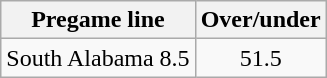<table class="wikitable">
<tr align="center">
<th style=>Pregame line</th>
<th style=>Over/under</th>
</tr>
<tr align="center">
<td>South Alabama 8.5</td>
<td>51.5</td>
</tr>
</table>
